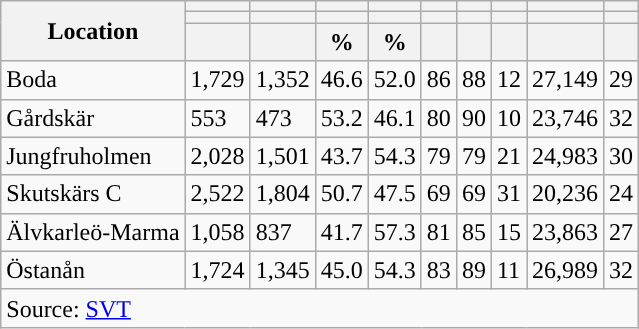<table role="presentation" class="wikitable sortable mw-collapsible">
<tr>
<th rowspan="3">Location</th>
<th></th>
<th></th>
<th></th>
<th></th>
<th></th>
<th></th>
<th></th>
<th></th>
<th></th>
</tr>
<tr>
<th></th>
<th></th>
<th style="background:"></th>
<th style="background:"></th>
<th></th>
<th></th>
<th></th>
<th></th>
<th></th>
</tr>
<tr>
<th data-sort-type="number"></th>
<th data-sort-type="number"></th>
<th data-sort-type="number">%</th>
<th data-sort-type="number">%</th>
<th data-sort-type="number"></th>
<th data-sort-type="number"></th>
<th data-sort-type="number"></th>
<th data-sort-type="number"></th>
<th data-sort-type="number"></th>
</tr>
<tr>
<td align="left">Boda</td>
<td>1,729</td>
<td>1,352</td>
<td>46.6</td>
<td>52.0</td>
<td>86</td>
<td>88</td>
<td>12</td>
<td>27,149</td>
<td>29</td>
</tr>
<tr>
<td align="left">Gårdskär</td>
<td>553</td>
<td>473</td>
<td>53.2</td>
<td>46.1</td>
<td>80</td>
<td>90</td>
<td>10</td>
<td>23,746</td>
<td>32</td>
</tr>
<tr>
<td align="left">Jungfruholmen</td>
<td>2,028</td>
<td>1,501</td>
<td>43.7</td>
<td>54.3</td>
<td>79</td>
<td>79</td>
<td>21</td>
<td>24,983</td>
<td>30</td>
</tr>
<tr>
<td align="left">Skutskärs C</td>
<td>2,522</td>
<td>1,804</td>
<td>50.7</td>
<td>47.5</td>
<td>69</td>
<td>69</td>
<td>31</td>
<td>20,236</td>
<td>24</td>
</tr>
<tr>
<td align="left">Älvkarleö-Marma</td>
<td>1,058</td>
<td>837</td>
<td>41.7</td>
<td>57.3</td>
<td>81</td>
<td>85</td>
<td>15</td>
<td>23,863</td>
<td>27</td>
</tr>
<tr>
<td align="left">Östanån</td>
<td>1,724</td>
<td>1,345</td>
<td>45.0</td>
<td>54.3</td>
<td>83</td>
<td>89</td>
<td>11</td>
<td>26,989</td>
<td>32</td>
</tr>
<tr>
<td colspan="10" align="left">Source: <a href='#'>SVT</a></td>
</tr>
</table>
